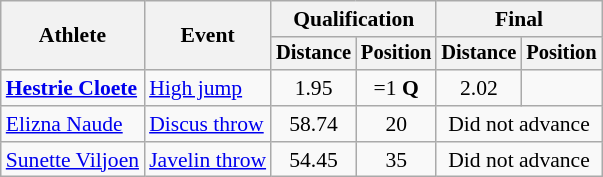<table class=wikitable style="font-size:90%">
<tr>
<th rowspan="2">Athlete</th>
<th rowspan="2">Event</th>
<th colspan="2">Qualification</th>
<th colspan="2">Final</th>
</tr>
<tr style="font-size:95%">
<th>Distance</th>
<th>Position</th>
<th>Distance</th>
<th>Position</th>
</tr>
<tr align=center>
<td align=left><strong><a href='#'>Hestrie Cloete</a></strong></td>
<td align=left><a href='#'>High jump</a></td>
<td>1.95</td>
<td>=1 <strong>Q</strong></td>
<td>2.02</td>
<td></td>
</tr>
<tr align=center>
<td align=left><a href='#'>Elizna Naude</a></td>
<td align=left><a href='#'>Discus throw</a></td>
<td>58.74</td>
<td>20</td>
<td colspan=2>Did not advance</td>
</tr>
<tr align=center>
<td align=left><a href='#'>Sunette Viljoen</a></td>
<td align=left><a href='#'>Javelin throw</a></td>
<td>54.45</td>
<td>35</td>
<td colspan=2>Did not advance</td>
</tr>
</table>
